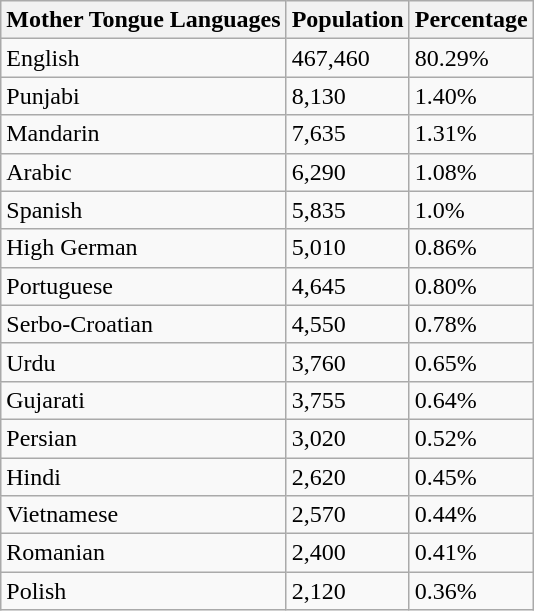<table class="wikitable sortable">
<tr>
<th>Mother Tongue Languages</th>
<th>Population</th>
<th>Percentage</th>
</tr>
<tr>
<td>English</td>
<td>467,460</td>
<td>80.29%</td>
</tr>
<tr>
<td>Punjabi</td>
<td>8,130</td>
<td>1.40%</td>
</tr>
<tr>
<td>Mandarin</td>
<td>7,635</td>
<td>1.31%</td>
</tr>
<tr>
<td>Arabic</td>
<td>6,290</td>
<td>1.08%</td>
</tr>
<tr>
<td>Spanish</td>
<td>5,835</td>
<td>1.0%</td>
</tr>
<tr>
<td>High German</td>
<td>5,010</td>
<td>0.86%</td>
</tr>
<tr>
<td>Portuguese</td>
<td>4,645</td>
<td>0.80%</td>
</tr>
<tr>
<td>Serbo-Croatian</td>
<td>4,550</td>
<td>0.78%</td>
</tr>
<tr>
<td>Urdu</td>
<td>3,760</td>
<td>0.65%</td>
</tr>
<tr>
<td>Gujarati</td>
<td>3,755</td>
<td>0.64%</td>
</tr>
<tr>
<td>Persian</td>
<td>3,020</td>
<td>0.52%</td>
</tr>
<tr>
<td>Hindi</td>
<td>2,620</td>
<td>0.45%</td>
</tr>
<tr>
<td>Vietnamese</td>
<td>2,570</td>
<td>0.44%</td>
</tr>
<tr>
<td>Romanian</td>
<td>2,400</td>
<td>0.41%</td>
</tr>
<tr>
<td>Polish</td>
<td>2,120</td>
<td>0.36%</td>
</tr>
</table>
